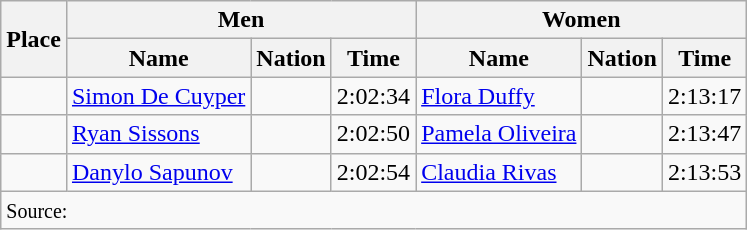<table class="wikitable">
<tr>
<th rowspan="2">Place</th>
<th colspan="3">Men</th>
<th colspan="3">Women</th>
</tr>
<tr>
<th>Name</th>
<th>Nation</th>
<th>Time</th>
<th>Name</th>
<th>Nation</th>
<th>Time</th>
</tr>
<tr>
<td align="center"></td>
<td><a href='#'>Simon De Cuyper</a></td>
<td></td>
<td>2:02:34</td>
<td><a href='#'>Flora Duffy</a></td>
<td></td>
<td>2:13:17</td>
</tr>
<tr>
<td align="center"></td>
<td><a href='#'>Ryan Sissons</a></td>
<td></td>
<td>2:02:50</td>
<td><a href='#'>Pamela Oliveira</a></td>
<td></td>
<td>2:13:47</td>
</tr>
<tr>
<td align="center"></td>
<td><a href='#'>Danylo Sapunov</a></td>
<td></td>
<td>2:02:54</td>
<td><a href='#'>Claudia Rivas</a></td>
<td></td>
<td>2:13:53</td>
</tr>
<tr>
<td colspan="7"><small>Source:</small></td>
</tr>
</table>
